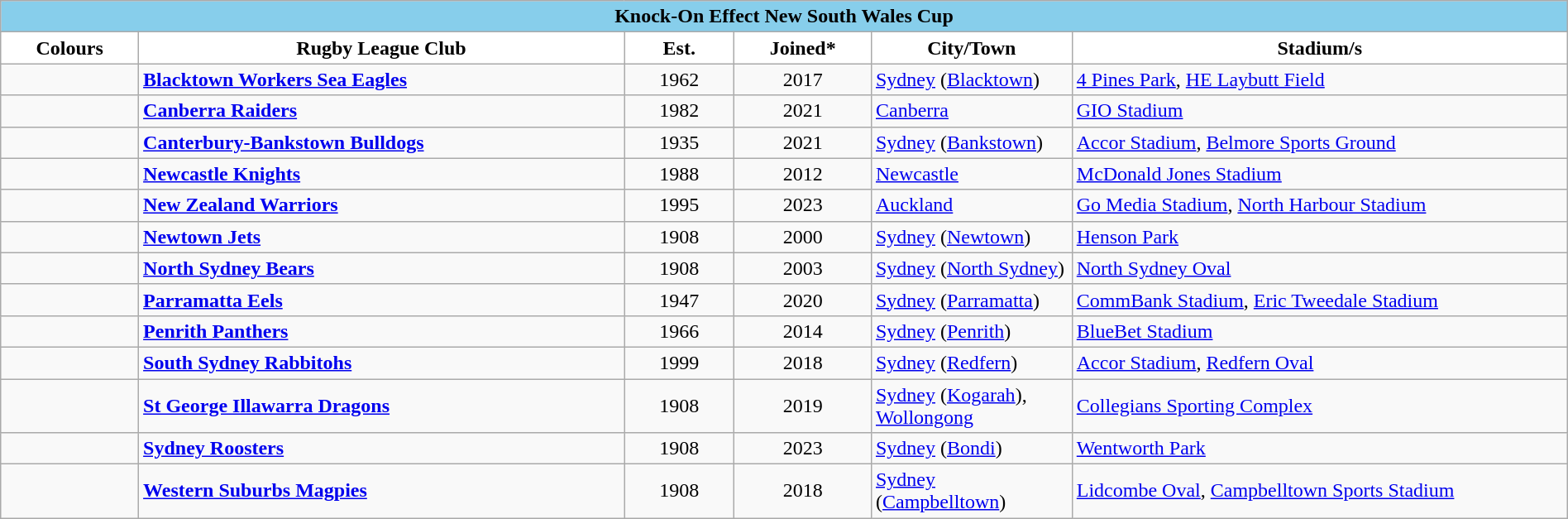<table class="wikitable" style="width: 100%">
<tr>
<td colspan="6" style="background:skyblue; text-align:center;"><strong><span>Knock-On Effect New South Wales Cup</span></strong></td>
</tr>
<tr>
<th style="background:white; width:01%">Colours</th>
<th style="background:white; width:06%">Rugby League Club</th>
<th style="background:white; width:01%">Est.</th>
<th style="background:white; width:01%">Joined*</th>
<th style="background:white; width:01%">City/Town</th>
<th style="background:white; width:06%">Stadium/s</th>
</tr>
<tr>
<td style="text-align:center"></td>
<td><strong><a href='#'>Blacktown Workers Sea Eagles</a></strong></td>
<td style="text-align:center">1962</td>
<td style="text-align:center">2017</td>
<td><a href='#'>Sydney</a> (<a href='#'>Blacktown</a>)</td>
<td><a href='#'>4 Pines Park</a>, <a href='#'>HE Laybutt Field</a></td>
</tr>
<tr>
<td style="text-align:center"></td>
<td><strong><a href='#'>Canberra Raiders</a></strong></td>
<td style="text-align:center">1982</td>
<td style="text-align:center">2021</td>
<td><a href='#'>Canberra</a></td>
<td><a href='#'>GIO Stadium</a></td>
</tr>
<tr>
<td style="text-align:center"></td>
<td><strong><a href='#'>Canterbury-Bankstown Bulldogs</a></strong></td>
<td style="text-align:center">1935</td>
<td style="text-align:center">2021</td>
<td><a href='#'>Sydney</a> (<a href='#'>Bankstown</a>)</td>
<td><a href='#'>Accor Stadium</a>, <a href='#'>Belmore Sports Ground</a></td>
</tr>
<tr>
<td></td>
<td><strong><a href='#'>Newcastle Knights</a></strong></td>
<td style="text-align:center">1988</td>
<td style="text-align:center">2012</td>
<td><a href='#'>Newcastle</a></td>
<td><a href='#'>McDonald Jones Stadium</a></td>
</tr>
<tr>
<td style="text-align:center"></td>
<td><strong><a href='#'>New Zealand Warriors</a></strong></td>
<td style="text-align:center">1995</td>
<td style="text-align:center">2023</td>
<td><a href='#'>Auckland</a></td>
<td><a href='#'>Go Media Stadium</a>, <a href='#'>North Harbour Stadium</a></td>
</tr>
<tr>
<td style="text-align:center"></td>
<td><strong><a href='#'>Newtown Jets</a></strong></td>
<td style="text-align:center">1908</td>
<td style="text-align:center">2000</td>
<td><a href='#'>Sydney</a> (<a href='#'>Newtown</a>)</td>
<td><a href='#'>Henson Park</a></td>
</tr>
<tr>
<td style="text-align:center"></td>
<td><strong><a href='#'>North Sydney Bears</a></strong></td>
<td style="text-align:center">1908</td>
<td style="text-align:center">2003</td>
<td><a href='#'>Sydney</a> (<a href='#'>North Sydney</a>)</td>
<td><a href='#'>North Sydney Oval</a></td>
</tr>
<tr>
<td style="text-align:center"></td>
<td><strong><a href='#'>Parramatta Eels</a></strong></td>
<td style="text-align:center">1947</td>
<td style="text-align:center">2020</td>
<td><a href='#'>Sydney</a> (<a href='#'>Parramatta</a>)</td>
<td><a href='#'>CommBank Stadium</a>, <a href='#'>Eric Tweedale Stadium</a></td>
</tr>
<tr>
<td style="text-align:center"></td>
<td><strong><a href='#'>Penrith Panthers</a></strong></td>
<td style="text-align:center">1966</td>
<td style="text-align:center">2014</td>
<td><a href='#'>Sydney</a> (<a href='#'>Penrith</a>)</td>
<td><a href='#'>BlueBet Stadium</a></td>
</tr>
<tr>
<td style="text-align:center"></td>
<td><strong><a href='#'>South Sydney Rabbitohs</a></strong></td>
<td style="text-align:center">1999</td>
<td style="text-align:center">2018</td>
<td><a href='#'>Sydney</a> (<a href='#'>Redfern</a>)</td>
<td><a href='#'>Accor Stadium</a>, <a href='#'>Redfern Oval</a></td>
</tr>
<tr>
<td style="text-align:center"></td>
<td><strong><a href='#'>St George Illawarra Dragons</a></strong></td>
<td style="text-align:center">1908</td>
<td style="text-align:center">2019</td>
<td><a href='#'>Sydney</a> (<a href='#'>Kogarah</a>), <a href='#'>Wollongong</a></td>
<td><a href='#'>Collegians Sporting Complex</a></td>
</tr>
<tr>
<td></td>
<td><strong><a href='#'>Sydney Roosters</a></strong></td>
<td style="text-align:center">1908</td>
<td style="text-align:center">2023</td>
<td><a href='#'>Sydney</a> (<a href='#'>Bondi</a>)</td>
<td><a href='#'>Wentworth Park</a></td>
</tr>
<tr>
<td style="text-align:center"></td>
<td><strong><a href='#'>Western Suburbs Magpies</a></strong></td>
<td style="text-align:center">1908</td>
<td style="text-align:center">2018</td>
<td><a href='#'>Sydney</a> (<a href='#'>Campbelltown</a>)</td>
<td><a href='#'>Lidcombe Oval</a>, <a href='#'>Campbelltown Sports Stadium</a></td>
</tr>
</table>
